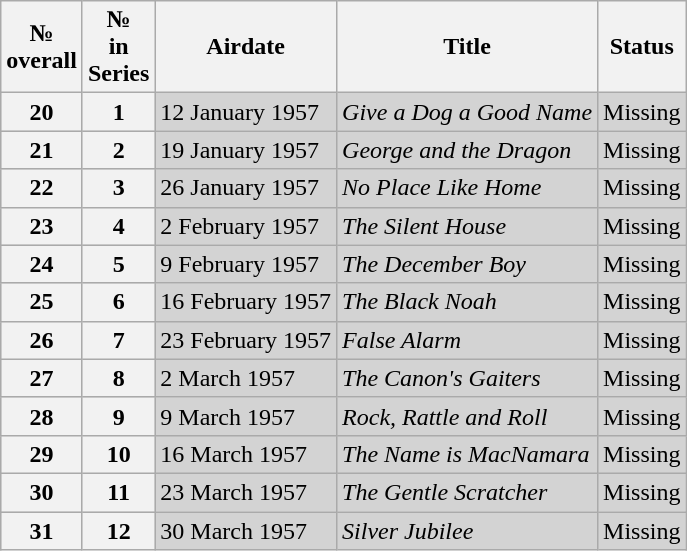<table class="wikitable">
<tr>
<th>№<br>overall</th>
<th>№<br>in<br>Series</th>
<th>Airdate</th>
<th>Title</th>
<th>Status</th>
</tr>
<tr style="background:lightgrey;">
<th style="text-align:center;">20</th>
<th style="text-align:center;">1</th>
<td>12 January 1957</td>
<td><em>Give a Dog a Good Name</em></td>
<td>Missing</td>
</tr>
<tr style="background:lightgrey;">
<th style="text-align:center;">21</th>
<th style="text-align:center;">2</th>
<td>19 January 1957</td>
<td><em>George and the Dragon</em></td>
<td>Missing</td>
</tr>
<tr style="background:lightgrey;">
<th style="text-align:center;">22</th>
<th style="text-align:center;">3</th>
<td>26 January 1957</td>
<td><em>No Place Like Home</em></td>
<td>Missing</td>
</tr>
<tr style="background:lightgrey;">
<th style="text-align:center;">23</th>
<th style="text-align:center;">4</th>
<td>2 February 1957</td>
<td><em>The Silent House</em></td>
<td>Missing</td>
</tr>
<tr style="background:lightgrey;">
<th style="text-align:center;">24</th>
<th style="text-align:center;">5</th>
<td>9 February 1957</td>
<td><em>The December Boy</em></td>
<td>Missing</td>
</tr>
<tr style="background:lightgrey;">
<th style="text-align:center;">25</th>
<th style="text-align:center;">6</th>
<td>16 February 1957</td>
<td><em>The Black Noah</em></td>
<td>Missing</td>
</tr>
<tr style="background:lightgrey;">
<th style="text-align:center;">26</th>
<th style="text-align:center;">7</th>
<td>23 February 1957</td>
<td><em>False Alarm</em></td>
<td>Missing</td>
</tr>
<tr style="background:lightgrey;">
<th style="text-align:center;">27</th>
<th style="text-align:center;">8</th>
<td>2 March 1957</td>
<td><em>The Canon's Gaiters</em></td>
<td>Missing</td>
</tr>
<tr style="background:lightgrey;">
<th style="text-align:center;">28</th>
<th style="text-align:center;">9</th>
<td>9 March 1957</td>
<td><em>Rock, Rattle and Roll</em></td>
<td>Missing</td>
</tr>
<tr style="background:lightgrey;">
<th style="text-align:center;">29</th>
<th style="text-align:center;">10</th>
<td>16 March 1957</td>
<td><em>The Name is MacNamara</em></td>
<td>Missing</td>
</tr>
<tr style="background:lightgrey;">
<th style="text-align:center;">30</th>
<th style="text-align:center;">11</th>
<td>23 March 1957</td>
<td><em>The Gentle Scratcher</em></td>
<td>Missing</td>
</tr>
<tr style="background:lightgrey;">
<th style="text-align:center;">31</th>
<th style="text-align:center;">12</th>
<td>30 March 1957</td>
<td><em>Silver Jubilee</em></td>
<td>Missing</td>
</tr>
</table>
